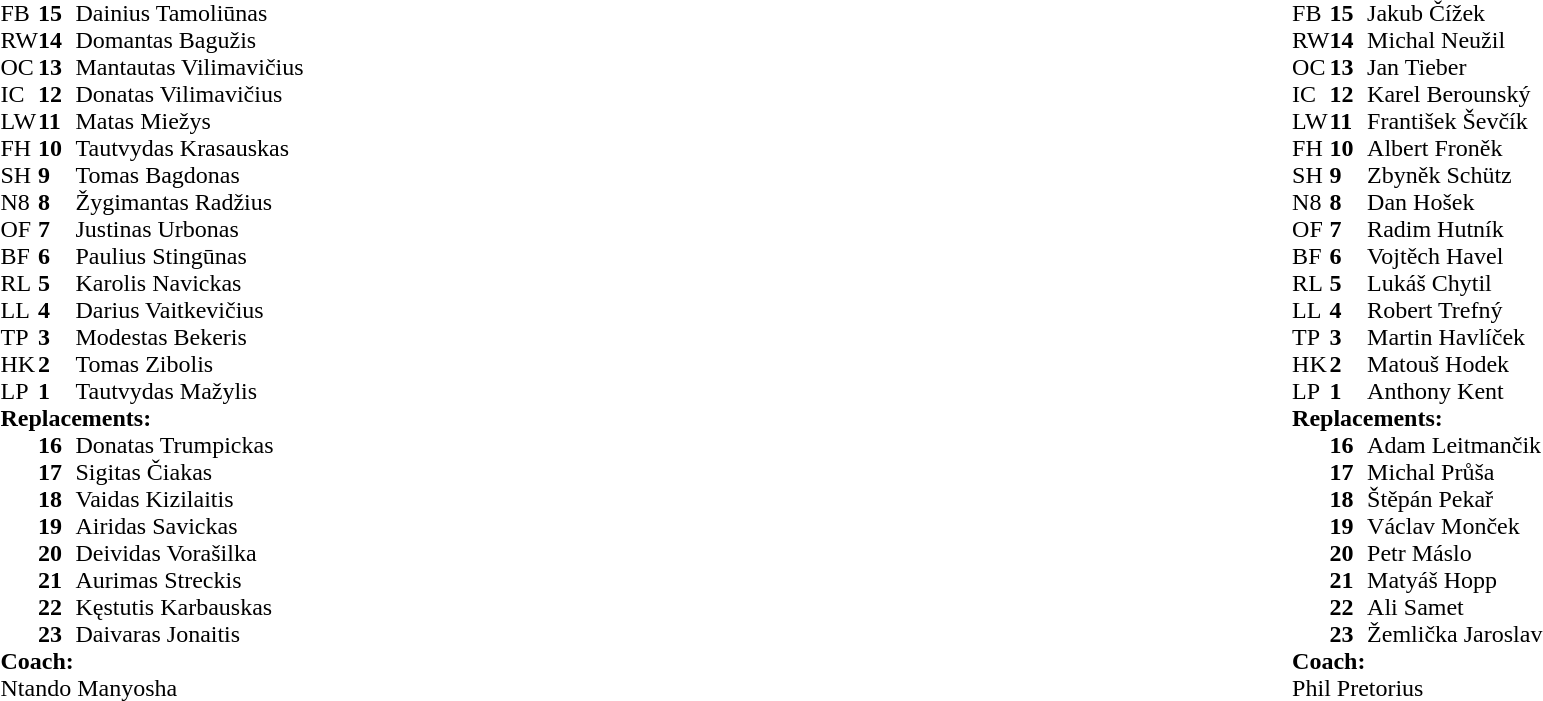<table style="width:100%">
<tr>
<td style="vertical-align:top; width:50%"><br><table cellspacing="0" cellpadding="0">
<tr>
<th width="25"></th>
<th width="25"></th>
</tr>
<tr>
<td>FB</td>
<td><strong>15</strong></td>
<td>Dainius Tamoliūnas</td>
</tr>
<tr>
<td>RW</td>
<td><strong>14</strong></td>
<td>Domantas Bagužis</td>
</tr>
<tr>
<td>OC</td>
<td><strong>13</strong></td>
<td>Mantautas Vilimavičius</td>
</tr>
<tr>
<td>IC</td>
<td><strong>12</strong></td>
<td>Donatas Vilimavičius</td>
</tr>
<tr>
<td>LW</td>
<td><strong>11</strong></td>
<td>Matas Miežys</td>
</tr>
<tr>
<td>FH</td>
<td><strong>10</strong></td>
<td>Tautvydas Krasauskas</td>
</tr>
<tr>
<td>SH</td>
<td><strong>9</strong></td>
<td>Tomas Bagdonas</td>
</tr>
<tr>
<td>N8</td>
<td><strong>8</strong></td>
<td>Žygimantas Radžius</td>
</tr>
<tr>
<td>OF</td>
<td><strong>7</strong></td>
<td>Justinas Urbonas</td>
</tr>
<tr>
<td>BF</td>
<td><strong>6</strong></td>
<td>Paulius Stingūnas</td>
</tr>
<tr>
<td>RL</td>
<td><strong>5</strong></td>
<td>Karolis Navickas</td>
<td></td>
</tr>
<tr>
<td>LL</td>
<td><strong>4</strong></td>
<td>Darius Vaitkevičius</td>
</tr>
<tr>
<td>TP</td>
<td><strong>3</strong></td>
<td>Modestas Bekeris</td>
</tr>
<tr>
<td>HK</td>
<td><strong>2</strong></td>
<td>Tomas Zibolis</td>
</tr>
<tr>
<td>LP</td>
<td><strong>1</strong></td>
<td>Tautvydas Mažylis</td>
</tr>
<tr>
<td colspan=3><strong>Replacements:</strong></td>
</tr>
<tr>
<td></td>
<td><strong>16</strong></td>
<td>Donatas Trumpickas</td>
</tr>
<tr>
<td></td>
<td><strong>17</strong></td>
<td>Sigitas Čiakas</td>
</tr>
<tr>
<td></td>
<td><strong>18</strong></td>
<td>Vaidas Kizilaitis</td>
</tr>
<tr>
<td></td>
<td><strong>19</strong></td>
<td>Airidas Savickas</td>
</tr>
<tr>
<td></td>
<td><strong>20</strong></td>
<td>Deividas Vorašilka</td>
</tr>
<tr>
<td></td>
<td><strong>21</strong></td>
<td>Aurimas Streckis</td>
</tr>
<tr>
<td></td>
<td><strong>22</strong></td>
<td>Kęstutis Karbauskas</td>
</tr>
<tr>
<td></td>
<td><strong>23</strong></td>
<td>Daivaras Jonaitis</td>
</tr>
<tr>
<td colspan="3"><strong>Coach:</strong></td>
</tr>
<tr>
<td colspan="4">Ntando Manyosha</td>
</tr>
</table>
</td>
<td style="vertical-align:top; width:50%"><br><table cellspacing="0" cellpadding="0" style="margin:auto">
<tr>
<th width="25"></th>
<th width="25"></th>
</tr>
<tr>
<td>FB</td>
<td><strong>15</strong></td>
<td>Jakub Čížek</td>
</tr>
<tr>
<td>RW</td>
<td><strong>14</strong></td>
<td>Michal Neužil</td>
</tr>
<tr>
<td>OC</td>
<td><strong>13</strong></td>
<td>Jan Tieber</td>
</tr>
<tr>
<td>IC</td>
<td><strong>12</strong></td>
<td>Karel Berounský</td>
</tr>
<tr>
<td>LW</td>
<td><strong>11</strong></td>
<td>František Ševčík</td>
</tr>
<tr>
<td>FH</td>
<td><strong>10</strong></td>
<td>Albert Froněk</td>
</tr>
<tr>
<td>SH</td>
<td><strong>9</strong></td>
<td>Zbyněk Schütz</td>
</tr>
<tr>
<td>N8</td>
<td><strong>8</strong></td>
<td>Dan Hošek</td>
</tr>
<tr>
<td>OF</td>
<td><strong>7</strong></td>
<td>Radim Hutník</td>
</tr>
<tr>
<td>BF</td>
<td><strong>6</strong></td>
<td>Vojtěch Havel</td>
</tr>
<tr>
<td>RL</td>
<td><strong>5</strong></td>
<td>Lukáš Chytil</td>
</tr>
<tr>
<td>LL</td>
<td><strong>4</strong></td>
<td>Robert Trefný</td>
</tr>
<tr>
<td>TP</td>
<td><strong>3</strong></td>
<td>Martin Havlíček</td>
</tr>
<tr>
<td>HK</td>
<td><strong>2</strong></td>
<td>Matouš Hodek</td>
</tr>
<tr>
<td>LP</td>
<td><strong>1</strong></td>
<td>Anthony Kent</td>
</tr>
<tr>
<td colspan=3><strong>Replacements:</strong></td>
</tr>
<tr>
<td></td>
<td><strong>16</strong></td>
<td>Adam Leitmančik</td>
</tr>
<tr>
<td></td>
<td><strong>17</strong></td>
<td>Michal Průša</td>
</tr>
<tr>
<td></td>
<td><strong>18</strong></td>
<td>Štěpán Pekař</td>
</tr>
<tr>
<td></td>
<td><strong>19</strong></td>
<td>Václav Monček</td>
</tr>
<tr>
<td></td>
<td><strong>20</strong></td>
<td>Petr Máslo</td>
</tr>
<tr>
<td></td>
<td><strong>21</strong></td>
<td>Matyáš Hopp</td>
</tr>
<tr>
<td></td>
<td><strong>22</strong></td>
<td>Ali Samet</td>
</tr>
<tr>
<td></td>
<td><strong>23</strong></td>
<td>Žemlička Jaroslav</td>
</tr>
<tr>
<td colspan="3"><strong>Coach:</strong></td>
</tr>
<tr>
<td colspan="4">Phil Pretorius</td>
</tr>
</table>
</td>
</tr>
</table>
